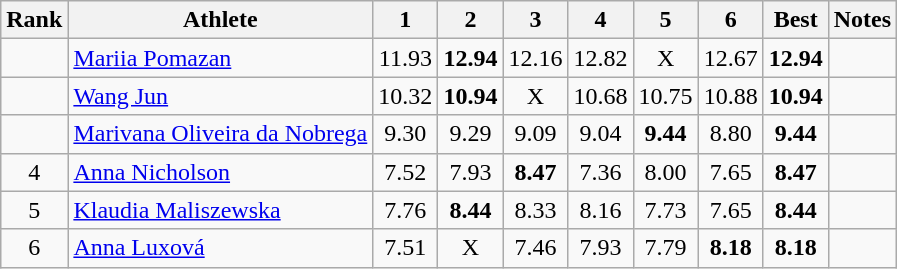<table class="wikitable sortable" style="text-align:center">
<tr>
<th>Rank</th>
<th>Athlete</th>
<th>1</th>
<th>2</th>
<th>3</th>
<th>4</th>
<th>5</th>
<th>6</th>
<th>Best</th>
<th>Notes</th>
</tr>
<tr>
<td></td>
<td style="text-align:left"><a href='#'>Mariia Pomazan</a><br></td>
<td>11.93</td>
<td><strong>12.94</strong></td>
<td>12.16</td>
<td>12.82</td>
<td>X</td>
<td>12.67</td>
<td><strong>12.94</strong></td>
<td></td>
</tr>
<tr>
<td></td>
<td style="text-align:left"><a href='#'>Wang Jun</a><br></td>
<td>10.32</td>
<td><strong>10.94</strong></td>
<td>X</td>
<td>10.68</td>
<td>10.75</td>
<td>10.88</td>
<td><strong>10.94</strong></td>
<td></td>
</tr>
<tr>
<td></td>
<td style="text-align:left"><a href='#'>Marivana Oliveira da Nobrega</a><br></td>
<td>9.30</td>
<td>9.29</td>
<td>9.09</td>
<td>9.04</td>
<td><strong>9.44</strong></td>
<td>8.80</td>
<td><strong>9.44</strong></td>
<td></td>
</tr>
<tr>
<td>4</td>
<td style="text-align:left"><a href='#'>Anna Nicholson</a><br></td>
<td>7.52</td>
<td>7.93</td>
<td><strong>8.47</strong></td>
<td>7.36</td>
<td>8.00</td>
<td>7.65</td>
<td><strong>8.47</strong></td>
<td></td>
</tr>
<tr>
<td>5</td>
<td style="text-align:left"><a href='#'>Klaudia Maliszewska</a><br></td>
<td>7.76</td>
<td><strong>8.44</strong></td>
<td>8.33</td>
<td>8.16</td>
<td>7.73</td>
<td>7.65</td>
<td><strong>8.44</strong></td>
<td></td>
</tr>
<tr>
<td>6</td>
<td style="text-align:left"><a href='#'>Anna Luxová</a><br></td>
<td>7.51</td>
<td>X</td>
<td>7.46</td>
<td>7.93</td>
<td>7.79</td>
<td><strong>8.18</strong></td>
<td><strong>8.18</strong></td>
<td></td>
</tr>
</table>
